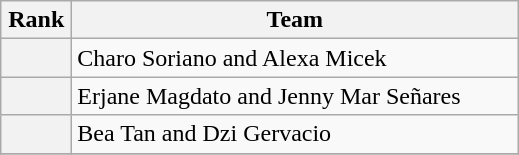<table class="wikitable" style="text-align: center;">
<tr>
<th width=40>Rank</th>
<th width=290>Team</th>
</tr>
<tr>
<th></th>
<td style="text-align:left;">Charo Soriano and Alexa Micek</td>
</tr>
<tr>
<th></th>
<td style="text-align:left;">Erjane Magdato and Jenny Mar Señares</td>
</tr>
<tr>
<th></th>
<td style="text-align:left;">Bea Tan and Dzi Gervacio</td>
</tr>
<tr>
</tr>
</table>
